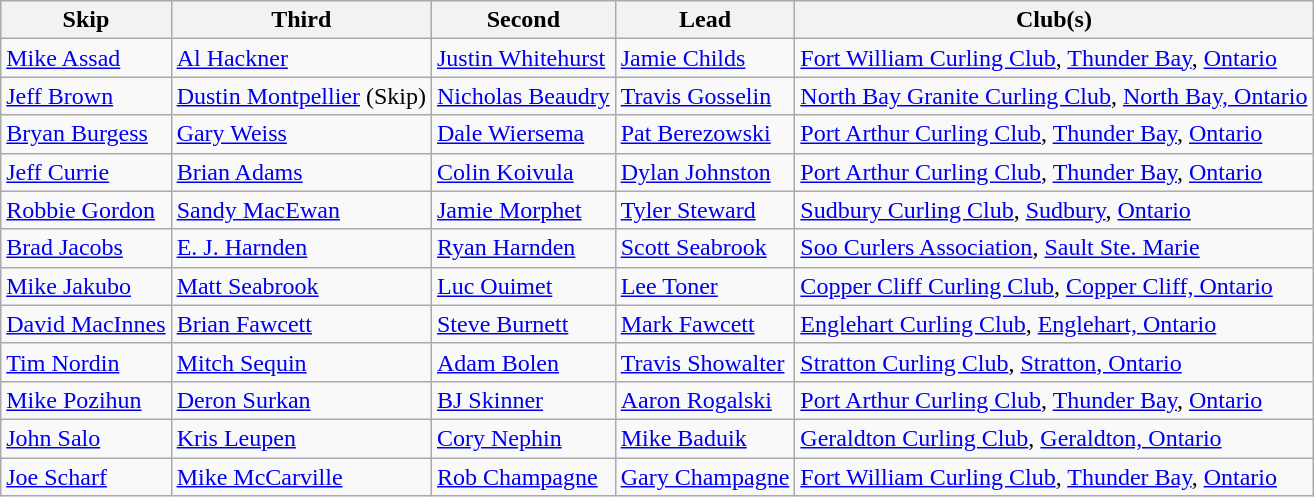<table class="wikitable" border="1">
<tr>
<th>Skip</th>
<th>Third</th>
<th>Second</th>
<th>Lead</th>
<th>Club(s)</th>
</tr>
<tr>
<td><a href='#'>Mike Assad</a></td>
<td><a href='#'>Al Hackner</a></td>
<td><a href='#'>Justin Whitehurst</a></td>
<td><a href='#'>Jamie Childs</a></td>
<td><a href='#'>Fort William Curling Club</a>, <a href='#'>Thunder Bay</a>, <a href='#'>Ontario</a></td>
</tr>
<tr>
<td><a href='#'>Jeff Brown</a></td>
<td><a href='#'>Dustin Montpellier</a> (Skip)</td>
<td><a href='#'>Nicholas Beaudry</a></td>
<td><a href='#'>Travis Gosselin</a></td>
<td><a href='#'>North Bay Granite Curling Club</a>, <a href='#'>North Bay, Ontario</a></td>
</tr>
<tr>
<td><a href='#'>Bryan Burgess</a></td>
<td><a href='#'>Gary Weiss</a></td>
<td><a href='#'>Dale Wiersema</a></td>
<td><a href='#'>Pat Berezowski</a></td>
<td><a href='#'>Port Arthur Curling Club</a>, <a href='#'>Thunder Bay</a>, <a href='#'>Ontario</a></td>
</tr>
<tr>
<td><a href='#'>Jeff Currie</a></td>
<td><a href='#'>Brian Adams</a></td>
<td><a href='#'>Colin Koivula</a></td>
<td><a href='#'>Dylan Johnston</a></td>
<td><a href='#'>Port Arthur Curling Club</a>, <a href='#'>Thunder Bay</a>, <a href='#'>Ontario</a></td>
</tr>
<tr>
<td><a href='#'>Robbie Gordon</a></td>
<td><a href='#'>Sandy MacEwan</a></td>
<td><a href='#'>Jamie Morphet</a></td>
<td><a href='#'>Tyler Steward</a></td>
<td><a href='#'>Sudbury Curling Club</a>, <a href='#'>Sudbury</a>, <a href='#'>Ontario</a></td>
</tr>
<tr>
<td><a href='#'>Brad Jacobs</a></td>
<td><a href='#'>E. J. Harnden</a></td>
<td><a href='#'>Ryan Harnden</a></td>
<td><a href='#'>Scott Seabrook</a></td>
<td><a href='#'>Soo Curlers Association</a>,  <a href='#'>Sault Ste. Marie</a></td>
</tr>
<tr>
<td><a href='#'>Mike Jakubo</a></td>
<td><a href='#'>Matt Seabrook</a></td>
<td><a href='#'>Luc Ouimet</a></td>
<td><a href='#'>Lee Toner</a></td>
<td><a href='#'>Copper Cliff Curling Club</a>, <a href='#'>Copper Cliff, Ontario</a></td>
</tr>
<tr>
<td><a href='#'>David MacInnes</a></td>
<td><a href='#'>Brian Fawcett</a></td>
<td><a href='#'>Steve Burnett</a></td>
<td><a href='#'>Mark Fawcett</a></td>
<td><a href='#'>Englehart Curling Club</a>, <a href='#'>Englehart, Ontario</a></td>
</tr>
<tr>
<td><a href='#'>Tim Nordin</a></td>
<td><a href='#'>Mitch Sequin</a></td>
<td><a href='#'>Adam Bolen</a></td>
<td><a href='#'>Travis Showalter</a></td>
<td><a href='#'>Stratton Curling Club</a>, <a href='#'>Stratton, Ontario</a></td>
</tr>
<tr>
<td><a href='#'>Mike Pozihun</a></td>
<td><a href='#'>Deron Surkan</a></td>
<td><a href='#'>BJ Skinner</a></td>
<td><a href='#'>Aaron Rogalski</a></td>
<td><a href='#'>Port Arthur Curling Club</a>, <a href='#'>Thunder Bay</a>, <a href='#'>Ontario</a></td>
</tr>
<tr>
<td><a href='#'>John Salo</a></td>
<td><a href='#'>Kris Leupen</a></td>
<td><a href='#'>Cory Nephin</a></td>
<td><a href='#'>Mike Baduik</a></td>
<td><a href='#'>Geraldton Curling Club</a>, <a href='#'>Geraldton, Ontario</a></td>
</tr>
<tr>
<td><a href='#'>Joe Scharf</a></td>
<td><a href='#'>Mike McCarville</a></td>
<td><a href='#'>Rob Champagne</a></td>
<td><a href='#'>Gary Champagne</a></td>
<td><a href='#'>Fort William Curling Club</a>, <a href='#'>Thunder Bay</a>, <a href='#'>Ontario</a></td>
</tr>
</table>
